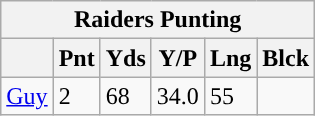<table class="wikitable">
<tr>
<th colspan="6">Raiders Punting</th>
</tr>
<tr>
<th></th>
<th>Pnt</th>
<th>Yds</th>
<th>Y/P</th>
<th>Lng</th>
<th>Blck</th>
</tr>
<tr>
<td><a href='#'>Guy</a></td>
<td>2</td>
<td>68</td>
<td>34.0</td>
<td>55</td>
<td></td>
</tr>
</table>
